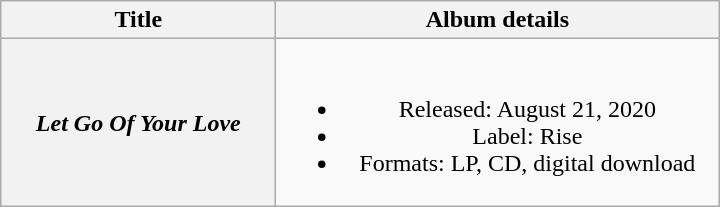<table class="wikitable plainrowheaders" style="text-align:center;" border="1">
<tr>
<th scope="col" style="width:11em;">Title</th>
<th scope="col" style="width:18em;">Album details</th>
</tr>
<tr>
<th scope="row"><em>Let Go Of Your Love</em></th>
<td><br><ul><li>Released: August 21, 2020</li><li>Label: Rise</li><li>Formats: LP, CD, digital download</li></ul></td>
</tr>
</table>
